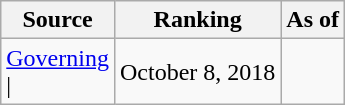<table class="wikitable" style="text-align:center">
<tr>
<th>Source</th>
<th>Ranking</th>
<th>As of</th>
</tr>
<tr>
<td align=left><a href='#'>Governing</a><br>| </td>
<td>October 8, 2018</td>
</tr>
</table>
